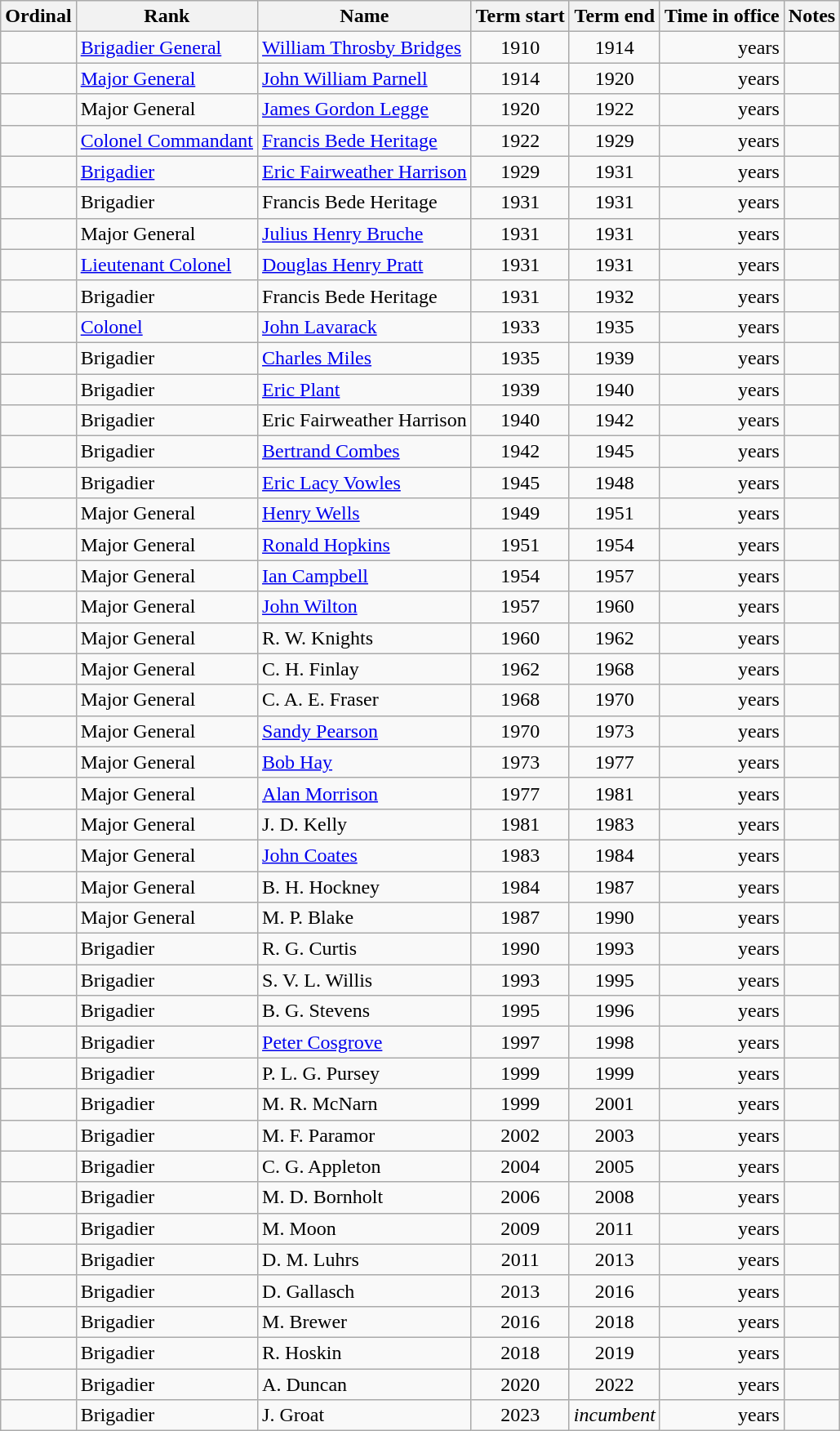<table class="wikitable sortable">
<tr>
<th>Ordinal</th>
<th>Rank</th>
<th>Name</th>
<th>Term start</th>
<th>Term end</th>
<th>Time in office</th>
<th>Notes</th>
</tr>
<tr>
<td align=center></td>
<td><a href='#'>Brigadier General</a></td>
<td><a href='#'>William Throsby Bridges</a> </td>
<td align=center>1910</td>
<td align=center>1914</td>
<td align=right> years</td>
<td></td>
</tr>
<tr>
<td align=center></td>
<td><a href='#'>Major General</a></td>
<td><a href='#'>John William Parnell</a> </td>
<td align=center>1914</td>
<td align=center>1920</td>
<td align=right> years</td>
<td></td>
</tr>
<tr>
<td align=center></td>
<td>Major General</td>
<td><a href='#'>James Gordon Legge</a> </td>
<td align=center>1920</td>
<td align=center>1922</td>
<td align=right> years</td>
<td></td>
</tr>
<tr>
<td align=center></td>
<td><a href='#'>Colonel Commandant</a></td>
<td><a href='#'>Francis Bede Heritage</a> </td>
<td align=center>1922</td>
<td align=center>1929</td>
<td align=right> years</td>
<td></td>
</tr>
<tr>
<td align=center></td>
<td><a href='#'>Brigadier</a></td>
<td><a href='#'>Eric Fairweather Harrison</a></td>
<td align=center>1929</td>
<td align=center>1931</td>
<td align=right> years</td>
<td></td>
</tr>
<tr>
<td align=center></td>
<td>Brigadier</td>
<td>Francis Bede Heritage </td>
<td align=center>1931</td>
<td align=center>1931</td>
<td align=right> years</td>
<td></td>
</tr>
<tr>
<td align=center></td>
<td>Major General</td>
<td><a href='#'>Julius Henry Bruche</a> </td>
<td align=center>1931</td>
<td align=center>1931</td>
<td align=right> years</td>
<td></td>
</tr>
<tr>
<td align=center></td>
<td><a href='#'>Lieutenant Colonel</a></td>
<td><a href='#'>Douglas Henry Pratt</a> </td>
<td align=center>1931</td>
<td align=center>1931</td>
<td align=right> years</td>
<td></td>
</tr>
<tr>
<td align=center></td>
<td>Brigadier</td>
<td>Francis Bede Heritage </td>
<td align=center>1931</td>
<td align=center>1932</td>
<td align=right> years</td>
<td></td>
</tr>
<tr>
<td align=center></td>
<td><a href='#'>Colonel</a></td>
<td><a href='#'>John Lavarack</a> </td>
<td align=center>1933</td>
<td align=center>1935</td>
<td align=right> years</td>
<td></td>
</tr>
<tr>
<td align=center></td>
<td>Brigadier</td>
<td><a href='#'>Charles Miles</a> </td>
<td align=center>1935</td>
<td align=center>1939</td>
<td align=right> years</td>
<td></td>
</tr>
<tr>
<td align=center></td>
<td>Brigadier</td>
<td><a href='#'>Eric Plant</a> </td>
<td align=center>1939</td>
<td align=center>1940</td>
<td align=right> years</td>
<td></td>
</tr>
<tr>
<td align=center></td>
<td>Brigadier</td>
<td>Eric Fairweather Harrison</td>
<td align=center>1940</td>
<td align=center>1942</td>
<td align=right> years</td>
<td></td>
</tr>
<tr>
<td align=center></td>
<td>Brigadier</td>
<td><a href='#'>Bertrand Combes</a> </td>
<td align=center>1942</td>
<td align=center>1945</td>
<td align=right> years</td>
<td></td>
</tr>
<tr>
<td align=center></td>
<td>Brigadier</td>
<td><a href='#'>Eric Lacy Vowles</a> </td>
<td align=center>1945</td>
<td align=center>1948</td>
<td align=right> years</td>
<td></td>
</tr>
<tr>
<td align=center></td>
<td>Major General</td>
<td><a href='#'>Henry Wells</a> </td>
<td align=center>1949</td>
<td align=center>1951</td>
<td align=right> years</td>
<td></td>
</tr>
<tr>
<td align=center></td>
<td>Major General</td>
<td><a href='#'>Ronald Hopkins</a> </td>
<td align=center>1951</td>
<td align=center>1954</td>
<td align=right> years</td>
<td></td>
</tr>
<tr>
<td align=center></td>
<td>Major General</td>
<td><a href='#'>Ian Campbell</a> </td>
<td align=center>1954</td>
<td align=center>1957</td>
<td align=right> years</td>
<td></td>
</tr>
<tr>
<td align=center></td>
<td>Major General</td>
<td><a href='#'>John Wilton</a> </td>
<td align=center>1957</td>
<td align=center>1960</td>
<td align=right> years</td>
<td></td>
</tr>
<tr>
<td align=center></td>
<td>Major General</td>
<td>R. W. Knights </td>
<td align=center>1960</td>
<td align=center>1962</td>
<td align=right> years</td>
<td></td>
</tr>
<tr>
<td align=center></td>
<td>Major General</td>
<td>C. H. Finlay </td>
<td align=center>1962</td>
<td align=center>1968</td>
<td align=right> years</td>
<td></td>
</tr>
<tr>
<td align=center></td>
<td>Major General</td>
<td>C. A. E. Fraser </td>
<td align=center>1968</td>
<td align=center>1970</td>
<td align=right> years</td>
<td></td>
</tr>
<tr>
<td align=center></td>
<td>Major General</td>
<td><a href='#'>Sandy Pearson</a> </td>
<td align=center>1970</td>
<td align=center>1973</td>
<td align=right> years</td>
<td></td>
</tr>
<tr>
<td align=center></td>
<td>Major General</td>
<td><a href='#'>Bob Hay</a> </td>
<td align=center>1973</td>
<td align=center>1977</td>
<td align=right> years</td>
<td></td>
</tr>
<tr>
<td align=center></td>
<td>Major General</td>
<td><a href='#'>Alan Morrison</a> </td>
<td align=center>1977</td>
<td align=center>1981</td>
<td align=right> years</td>
<td></td>
</tr>
<tr>
<td align=center></td>
<td>Major General</td>
<td>J. D. Kelly </td>
<td align=center>1981</td>
<td align=center>1983</td>
<td align=right> years</td>
<td></td>
</tr>
<tr>
<td align=center></td>
<td>Major General</td>
<td><a href='#'>John Coates</a> </td>
<td align=center>1983</td>
<td align=center>1984</td>
<td align=right> years</td>
<td></td>
</tr>
<tr>
<td align=center></td>
<td>Major General</td>
<td>B. H. Hockney </td>
<td align=center>1984</td>
<td align=center>1987</td>
<td align=right> years</td>
<td></td>
</tr>
<tr>
<td align=center></td>
<td>Major General</td>
<td>M. P. Blake </td>
<td align=center>1987</td>
<td align=center>1990</td>
<td align=right> years</td>
<td></td>
</tr>
<tr>
<td align=center></td>
<td>Brigadier</td>
<td>R. G. Curtis </td>
<td align=center>1990</td>
<td align=center>1993</td>
<td align=right> years</td>
<td></td>
</tr>
<tr>
<td align=center></td>
<td>Brigadier</td>
<td>S. V. L. Willis</td>
<td align=center>1993</td>
<td align=center>1995</td>
<td align=right> years</td>
<td></td>
</tr>
<tr>
<td align=center></td>
<td>Brigadier</td>
<td>B. G. Stevens</td>
<td align=center>1995</td>
<td align=center>1996</td>
<td align=right> years</td>
<td></td>
</tr>
<tr>
<td align=center></td>
<td>Brigadier</td>
<td><a href='#'>Peter Cosgrove</a> </td>
<td align=center>1997</td>
<td align=center>1998</td>
<td align=right> years</td>
<td></td>
</tr>
<tr>
<td align=center></td>
<td>Brigadier</td>
<td>P. L. G. Pursey</td>
<td align=center>1999</td>
<td align=center>1999</td>
<td align=right> years</td>
<td></td>
</tr>
<tr>
<td align=center></td>
<td>Brigadier</td>
<td>M. R. McNarn </td>
<td align=center>1999</td>
<td align=center>2001</td>
<td align=right> years</td>
<td></td>
</tr>
<tr>
<td align=center></td>
<td>Brigadier</td>
<td>M. F. Paramor </td>
<td align=center>2002</td>
<td align=center>2003</td>
<td align=right> years</td>
<td></td>
</tr>
<tr>
<td align=center></td>
<td>Brigadier</td>
<td>C. G. Appleton</td>
<td align=center>2004</td>
<td align=center>2005</td>
<td align=right> years</td>
<td></td>
</tr>
<tr>
<td align=center></td>
<td>Brigadier</td>
<td>M. D. Bornholt </td>
<td align=center>2006</td>
<td align=center>2008</td>
<td align=right> years</td>
<td></td>
</tr>
<tr>
<td align=center></td>
<td>Brigadier</td>
<td>M. Moon </td>
<td align=center>2009</td>
<td align=center>2011</td>
<td align=right> years</td>
<td></td>
</tr>
<tr>
<td align=center></td>
<td>Brigadier</td>
<td>D. M. Luhrs </td>
<td align=center>2011</td>
<td align=center>2013</td>
<td align=right> years</td>
<td></td>
</tr>
<tr>
<td align=center></td>
<td>Brigadier</td>
<td>D. Gallasch </td>
<td align=center>2013</td>
<td align=center>2016</td>
<td align=right> years</td>
<td></td>
</tr>
<tr>
<td align=center></td>
<td>Brigadier</td>
<td>M. Brewer </td>
<td align=center>2016</td>
<td align=center>2018</td>
<td align=right> years</td>
<td></td>
</tr>
<tr>
<td align=center></td>
<td>Brigadier</td>
<td>R. Hoskin </td>
<td align=center>2018</td>
<td align=center>2019</td>
<td align=right> years</td>
<td></td>
</tr>
<tr>
<td align=center></td>
<td>Brigadier</td>
<td>A. Duncan </td>
<td align=center>2020</td>
<td align=center>2022</td>
<td align=right> years</td>
<td></td>
</tr>
<tr>
<td align=center></td>
<td>Brigadier</td>
<td>J. Groat </td>
<td align=center>2023</td>
<td align=center><em>incumbent</em></td>
<td align=right> years</td>
<td></td>
</tr>
</table>
